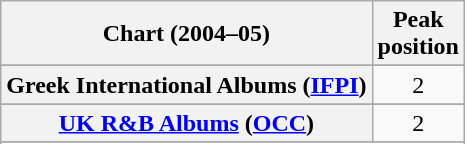<table class="wikitable sortable plainrowheaders" style="text-align:center">
<tr>
<th>Chart (2004–05)</th>
<th>Peak<br>position</th>
</tr>
<tr>
</tr>
<tr>
</tr>
<tr>
</tr>
<tr>
</tr>
<tr>
</tr>
<tr>
</tr>
<tr>
</tr>
<tr>
</tr>
<tr>
</tr>
<tr>
<th scope="row">Greek International Albums (<a href='#'>IFPI</a>)</th>
<td>2</td>
</tr>
<tr>
</tr>
<tr>
</tr>
<tr>
</tr>
<tr>
</tr>
<tr>
</tr>
<tr>
</tr>
<tr>
</tr>
<tr>
</tr>
<tr>
</tr>
<tr>
</tr>
<tr>
<th scope="row"><a href='#'>UK R&B Albums</a> (<a href='#'>OCC</a>)</th>
<td>2</td>
</tr>
<tr>
</tr>
<tr>
</tr>
<tr>
</tr>
</table>
